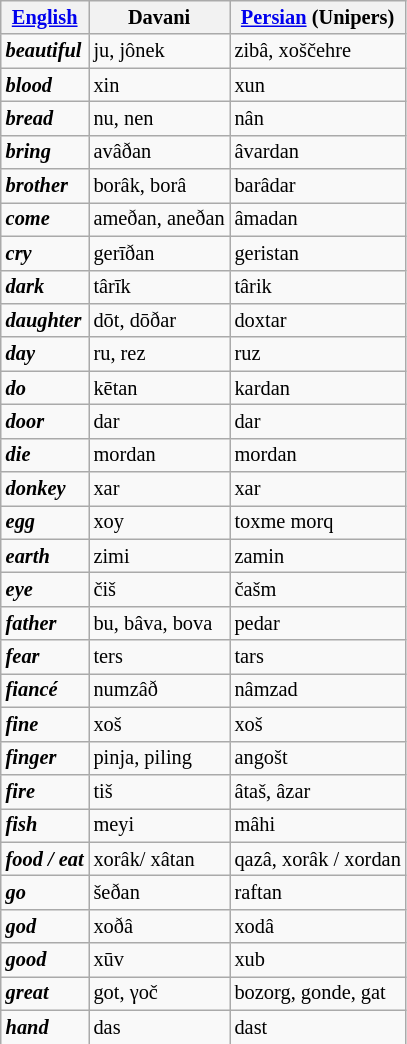<table class="wikitable" style="font-size: 85%">
<tr>
<th><a href='#'>English</a></th>
<th>Davani</th>
<th><a href='#'>Persian</a> (Unipers)</th>
</tr>
<tr>
<td><strong><em>beautiful</em></strong></td>
<td>ju, jônek</td>
<td>zibâ, xoščehre</td>
</tr>
<tr>
<td><strong><em>blood</em></strong></td>
<td>xin</td>
<td>xun</td>
</tr>
<tr>
<td><strong><em>bread</em></strong></td>
<td>nu, nen</td>
<td>nân</td>
</tr>
<tr>
<td><strong><em>bring</em></strong></td>
<td>avâðan</td>
<td>âvardan</td>
</tr>
<tr>
<td><strong><em>brother</em></strong></td>
<td>borâk, borâ</td>
<td>barâdar</td>
</tr>
<tr>
<td><strong><em>come</em></strong></td>
<td>ameðan, aneðan</td>
<td>âmadan</td>
</tr>
<tr>
<td><strong><em>cry</em></strong></td>
<td>gerīðan</td>
<td>geristan</td>
</tr>
<tr>
<td><strong><em>dark</em></strong></td>
<td>târīk</td>
<td>târik</td>
</tr>
<tr>
<td><strong><em>daughter</em></strong></td>
<td>dōt, dōðar</td>
<td>doxtar</td>
</tr>
<tr>
<td><strong><em>day</em></strong></td>
<td>ru, rez</td>
<td>ruz</td>
</tr>
<tr>
<td><strong><em>do</em></strong></td>
<td>kētan</td>
<td>kardan</td>
</tr>
<tr>
<td><strong><em>door</em></strong></td>
<td>dar</td>
<td>dar</td>
</tr>
<tr>
<td><strong><em>die</em></strong></td>
<td>mordan</td>
<td>mordan</td>
</tr>
<tr>
<td><strong><em>donkey</em></strong></td>
<td>xar</td>
<td>xar</td>
</tr>
<tr>
<td><strong><em>egg</em></strong></td>
<td>xoy</td>
<td>toxme morq</td>
</tr>
<tr>
<td><strong><em>earth</em></strong></td>
<td>zimi</td>
<td>zamin</td>
</tr>
<tr>
<td><strong><em>eye</em></strong></td>
<td>čiš</td>
<td>čašm</td>
</tr>
<tr>
<td><strong><em>father</em></strong></td>
<td>bu, bâva, bova</td>
<td>pedar</td>
</tr>
<tr>
<td><strong><em>fear</em></strong></td>
<td>ters</td>
<td>tars</td>
</tr>
<tr>
<td><strong><em>fiancé</em></strong></td>
<td>numzâð</td>
<td>nâmzad</td>
</tr>
<tr>
<td><strong><em>fine</em></strong></td>
<td>xoš</td>
<td>xoš</td>
</tr>
<tr>
<td><strong><em>finger</em></strong></td>
<td>pinja, piling</td>
<td>angošt</td>
</tr>
<tr>
<td><strong><em>fire</em></strong></td>
<td>tiš</td>
<td>âtaš, âzar</td>
</tr>
<tr>
<td><strong><em>fish</em></strong></td>
<td>meyi</td>
<td>mâhi</td>
</tr>
<tr>
<td><strong><em>food / eat</em></strong></td>
<td>xorâk/ xâtan</td>
<td>qazâ, xorâk / xordan</td>
</tr>
<tr>
<td><strong><em>go</em></strong></td>
<td>šeðan</td>
<td>raftan</td>
</tr>
<tr>
<td><strong><em>god</em></strong></td>
<td>xoðâ</td>
<td>xodâ</td>
</tr>
<tr>
<td><strong><em>good</em></strong></td>
<td>xūv</td>
<td>xub</td>
</tr>
<tr>
<td><strong><em>great</em></strong></td>
<td>got, γoč</td>
<td>bozorg, gonde, gat</td>
</tr>
<tr>
<td><strong><em>hand</em></strong></td>
<td>das</td>
<td>dast</td>
</tr>
<tr>
</tr>
</table>
